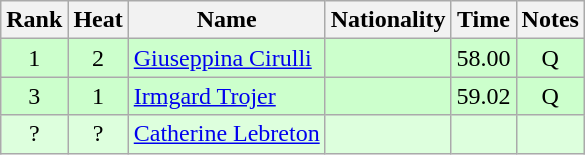<table class="wikitable sortable" style="text-align:center">
<tr>
<th>Rank</th>
<th>Heat</th>
<th>Name</th>
<th>Nationality</th>
<th>Time</th>
<th>Notes</th>
</tr>
<tr bgcolor=ccffcc>
<td>1</td>
<td>2</td>
<td align=left><a href='#'>Giuseppina Cirulli</a></td>
<td align=left></td>
<td>58.00</td>
<td>Q</td>
</tr>
<tr bgcolor=ccffcc>
<td>3</td>
<td>1</td>
<td align=left><a href='#'>Irmgard Trojer</a></td>
<td align=left></td>
<td>59.02</td>
<td>Q</td>
</tr>
<tr bgcolor=ddffdd>
<td>?</td>
<td>?</td>
<td align=left><a href='#'>Catherine Lebreton</a></td>
<td align=left></td>
<td></td>
<td></td>
</tr>
</table>
